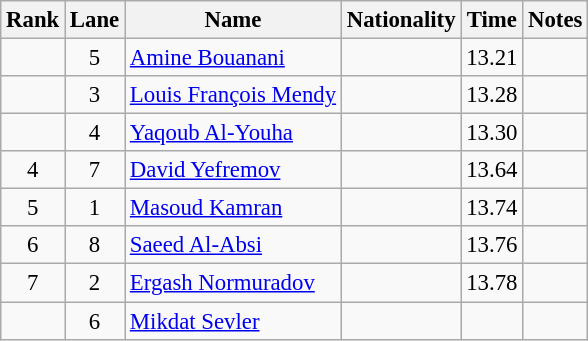<table class="wikitable sortable" style="text-align:center;font-size:95%">
<tr>
<th>Rank</th>
<th>Lane</th>
<th>Name</th>
<th>Nationality</th>
<th>Time</th>
<th>Notes</th>
</tr>
<tr>
<td></td>
<td>5</td>
<td align=left><a href='#'>Amine Bouanani</a></td>
<td align=left></td>
<td>13.21</td>
<td></td>
</tr>
<tr>
<td></td>
<td>3</td>
<td align=left><a href='#'>Louis François Mendy</a></td>
<td align=left></td>
<td>13.28</td>
<td></td>
</tr>
<tr>
<td></td>
<td>4</td>
<td align=left><a href='#'>Yaqoub Al-Youha</a></td>
<td align=left></td>
<td>13.30</td>
<td></td>
</tr>
<tr>
<td>4</td>
<td>7</td>
<td align=left><a href='#'>David Yefremov</a></td>
<td align=left></td>
<td>13.64</td>
<td></td>
</tr>
<tr>
<td>5</td>
<td>1</td>
<td align=left><a href='#'>Masoud Kamran</a></td>
<td align=left></td>
<td>13.74</td>
<td></td>
</tr>
<tr>
<td>6</td>
<td>8</td>
<td align=left><a href='#'>Saeed Al-Absi</a></td>
<td align=left></td>
<td>13.76</td>
<td></td>
</tr>
<tr>
<td>7</td>
<td>2</td>
<td align=left><a href='#'>Ergash Normuradov</a></td>
<td align=left></td>
<td>13.78</td>
<td></td>
</tr>
<tr>
<td></td>
<td>6</td>
<td align=left><a href='#'>Mikdat Sevler</a></td>
<td align=left></td>
<td></td>
<td></td>
</tr>
</table>
